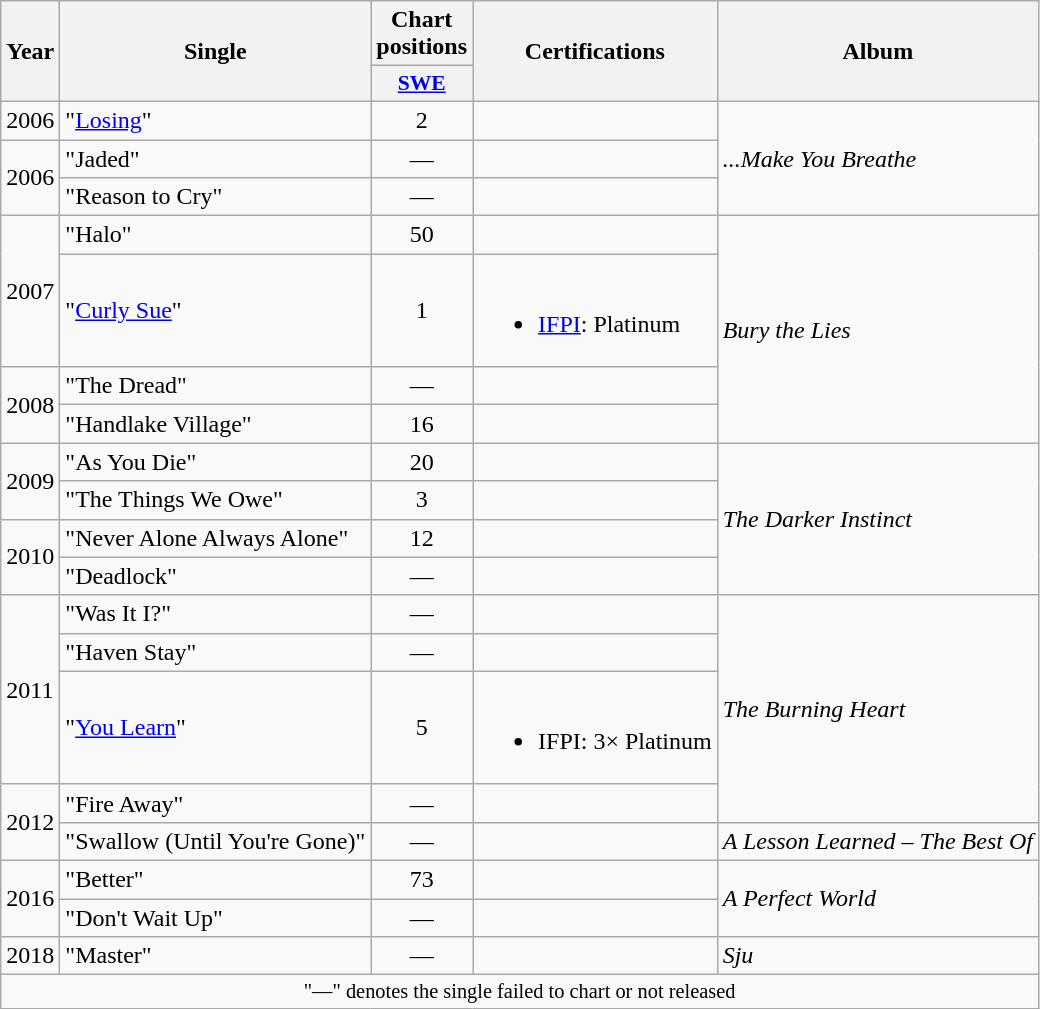<table class="wikitable">
<tr>
<th rowspan="2">Year</th>
<th rowspan="2">Single</th>
<th colspan="1">Chart positions</th>
<th rowspan="2">Certifications</th>
<th rowspan="2">Album</th>
</tr>
<tr style="font-size:90%;">
<th style="width:3em;"><a href='#'>SWE</a><br></th>
</tr>
<tr>
<td>2006</td>
<td align="left">"<a href='#'>Losing</a>"</td>
<td align="center">2</td>
<td></td>
<td align="left" rowspan="3"><em>...Make You Breathe</em></td>
</tr>
<tr>
<td rowspan="2">2006</td>
<td align="left">"Jaded"</td>
<td align="center">—</td>
<td></td>
</tr>
<tr>
<td align="left">"Reason to Cry"</td>
<td align="center">—</td>
<td></td>
</tr>
<tr>
<td rowspan="2">2007</td>
<td align="left">"Halo"</td>
<td align="center">50</td>
<td></td>
<td align="left" rowspan="4"><em>Bury the Lies</em></td>
</tr>
<tr>
<td align="left">"<a href='#'>Curly Sue</a>"</td>
<td align="center">1</td>
<td><br><ul><li><a href='#'>IFPI</a>: Platinum</li></ul></td>
</tr>
<tr>
<td rowspan="2">2008</td>
<td align="left">"The Dread"</td>
<td align="center">—</td>
<td></td>
</tr>
<tr>
<td align="left">"Handlake Village"</td>
<td align="center">16</td>
<td></td>
</tr>
<tr>
<td rowspan="2">2009</td>
<td align="left">"As You Die"</td>
<td align="center">20</td>
<td></td>
<td align="left" rowspan="4"><em>The Darker Instinct</em></td>
</tr>
<tr>
<td align="left">"The Things We Owe"</td>
<td align="center">3</td>
<td></td>
</tr>
<tr>
<td rowspan="2">2010</td>
<td align="left">"Never Alone Always Alone"</td>
<td align="center">12</td>
<td></td>
</tr>
<tr>
<td align="left">"Deadlock"</td>
<td align="center">—</td>
<td></td>
</tr>
<tr>
<td rowspan="3">2011</td>
<td align="left">"Was It I?"</td>
<td align="center">—</td>
<td></td>
<td align="left" rowspan="4"><em>The Burning Heart</em></td>
</tr>
<tr>
<td align="left">"Haven Stay"</td>
<td align="center">—</td>
<td></td>
</tr>
<tr>
<td align="left">"<a href='#'>You Learn</a>"</td>
<td align="center">5</td>
<td><br><ul><li>IFPI: 3× Platinum</li></ul></td>
</tr>
<tr>
<td rowspan="2">2012</td>
<td align="left">"Fire Away"</td>
<td align="center">—</td>
<td></td>
</tr>
<tr>
<td align="left">"Swallow (Until You're Gone)"</td>
<td align="center">—</td>
<td></td>
<td align="left"><em>A Lesson Learned – The Best Of</em></td>
</tr>
<tr>
<td rowspan="2">2016</td>
<td align="left">"Better"</td>
<td align="center">73<br></td>
<td></td>
<td align="left" rowspan="2"><em>A Perfect World</em></td>
</tr>
<tr>
<td align="left">"Don't Wait Up"</td>
<td align="center">—</td>
<td></td>
</tr>
<tr>
<td>2018</td>
<td align="left">"Master"</td>
<td align="center">—</td>
<td></td>
<td align="left"><em>Sju</em></td>
</tr>
<tr>
<td align="center" colspan="20" style="font-size:85%">"—" denotes the single failed to chart or not released</td>
</tr>
</table>
